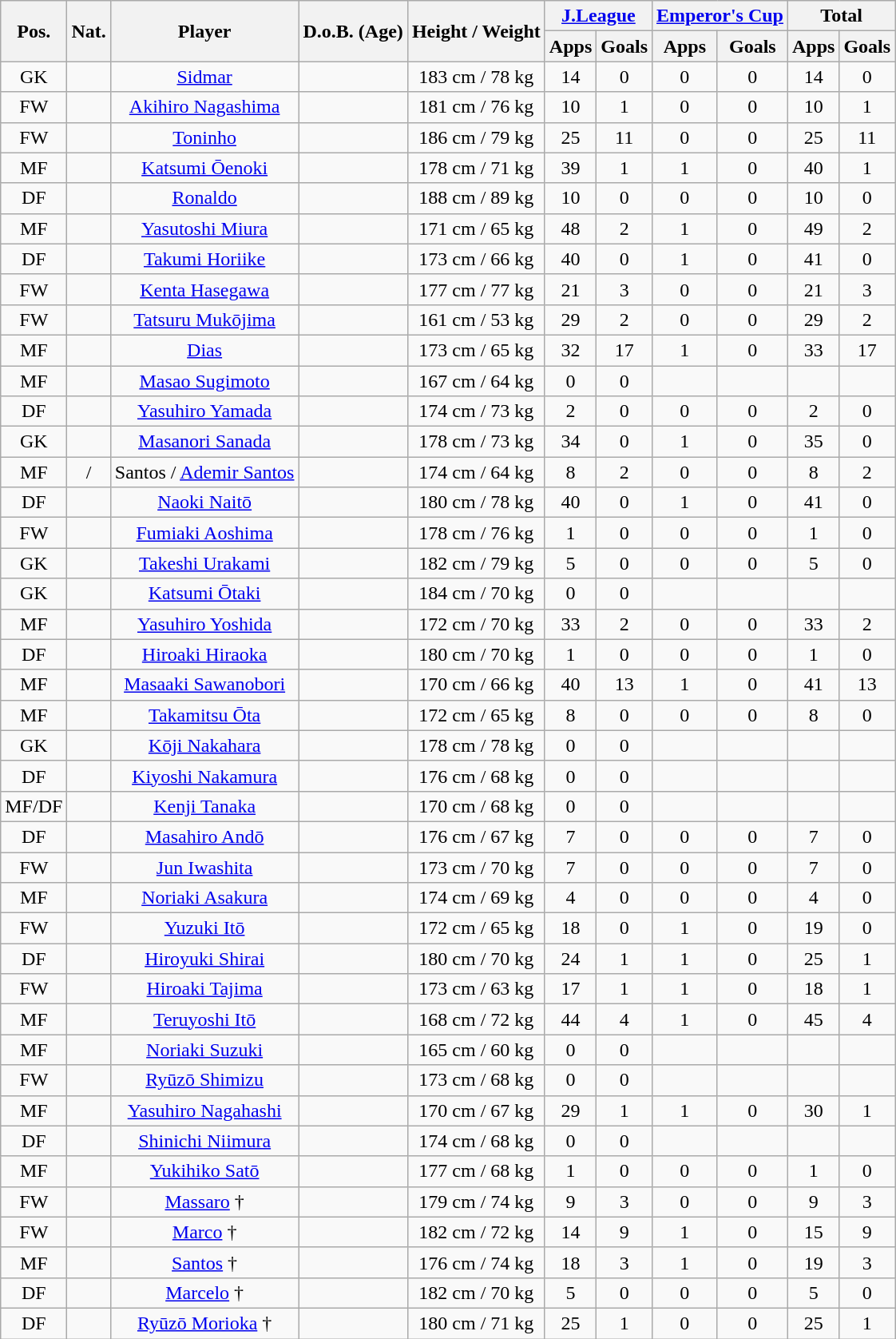<table class="wikitable" style="text-align:center;">
<tr>
<th rowspan="2">Pos.</th>
<th rowspan="2">Nat.</th>
<th rowspan="2">Player</th>
<th rowspan="2">D.o.B. (Age)</th>
<th rowspan="2">Height / Weight</th>
<th colspan="2"><a href='#'>J.League</a></th>
<th colspan="2"><a href='#'>Emperor's Cup</a></th>
<th colspan="2">Total</th>
</tr>
<tr>
<th>Apps</th>
<th>Goals</th>
<th>Apps</th>
<th>Goals</th>
<th>Apps</th>
<th>Goals</th>
</tr>
<tr>
<td>GK</td>
<td></td>
<td><a href='#'>Sidmar</a></td>
<td></td>
<td>183 cm / 78 kg</td>
<td>14</td>
<td>0</td>
<td>0</td>
<td>0</td>
<td>14</td>
<td>0</td>
</tr>
<tr>
<td>FW</td>
<td></td>
<td><a href='#'>Akihiro Nagashima</a></td>
<td></td>
<td>181 cm / 76 kg</td>
<td>10</td>
<td>1</td>
<td>0</td>
<td>0</td>
<td>10</td>
<td>1</td>
</tr>
<tr>
<td>FW</td>
<td></td>
<td><a href='#'>Toninho</a></td>
<td></td>
<td>186 cm / 79 kg</td>
<td>25</td>
<td>11</td>
<td>0</td>
<td>0</td>
<td>25</td>
<td>11</td>
</tr>
<tr>
<td>MF</td>
<td></td>
<td><a href='#'>Katsumi Ōenoki</a></td>
<td></td>
<td>178 cm / 71 kg</td>
<td>39</td>
<td>1</td>
<td>1</td>
<td>0</td>
<td>40</td>
<td>1</td>
</tr>
<tr>
<td>DF</td>
<td></td>
<td><a href='#'>Ronaldo</a></td>
<td></td>
<td>188 cm / 89 kg</td>
<td>10</td>
<td>0</td>
<td>0</td>
<td>0</td>
<td>10</td>
<td>0</td>
</tr>
<tr>
<td>MF</td>
<td></td>
<td><a href='#'>Yasutoshi Miura</a></td>
<td></td>
<td>171 cm / 65 kg</td>
<td>48</td>
<td>2</td>
<td>1</td>
<td>0</td>
<td>49</td>
<td>2</td>
</tr>
<tr>
<td>DF</td>
<td></td>
<td><a href='#'>Takumi Horiike</a></td>
<td></td>
<td>173 cm / 66 kg</td>
<td>40</td>
<td>0</td>
<td>1</td>
<td>0</td>
<td>41</td>
<td>0</td>
</tr>
<tr>
<td>FW</td>
<td></td>
<td><a href='#'>Kenta Hasegawa</a></td>
<td></td>
<td>177 cm / 77 kg</td>
<td>21</td>
<td>3</td>
<td>0</td>
<td>0</td>
<td>21</td>
<td>3</td>
</tr>
<tr>
<td>FW</td>
<td></td>
<td><a href='#'>Tatsuru Mukōjima</a></td>
<td></td>
<td>161 cm / 53 kg</td>
<td>29</td>
<td>2</td>
<td>0</td>
<td>0</td>
<td>29</td>
<td>2</td>
</tr>
<tr>
<td>MF</td>
<td></td>
<td><a href='#'>Dias</a></td>
<td></td>
<td>173 cm / 65 kg</td>
<td>32</td>
<td>17</td>
<td>1</td>
<td>0</td>
<td>33</td>
<td>17</td>
</tr>
<tr>
<td>MF</td>
<td></td>
<td><a href='#'>Masao Sugimoto</a></td>
<td></td>
<td>167 cm / 64 kg</td>
<td>0</td>
<td>0</td>
<td></td>
<td></td>
<td></td>
<td></td>
</tr>
<tr>
<td>DF</td>
<td></td>
<td><a href='#'>Yasuhiro Yamada</a></td>
<td></td>
<td>174 cm / 73 kg</td>
<td>2</td>
<td>0</td>
<td>0</td>
<td>0</td>
<td>2</td>
<td>0</td>
</tr>
<tr>
<td>GK</td>
<td></td>
<td><a href='#'>Masanori Sanada</a></td>
<td></td>
<td>178 cm / 73 kg</td>
<td>34</td>
<td>0</td>
<td>1</td>
<td>0</td>
<td>35</td>
<td>0</td>
</tr>
<tr>
<td>MF</td>
<td>/</td>
<td>Santos / <a href='#'>Ademir Santos</a></td>
<td></td>
<td>174 cm / 64 kg</td>
<td>8</td>
<td>2</td>
<td>0</td>
<td>0</td>
<td>8</td>
<td>2</td>
</tr>
<tr>
<td>DF</td>
<td></td>
<td><a href='#'>Naoki Naitō</a></td>
<td></td>
<td>180 cm / 78 kg</td>
<td>40</td>
<td>0</td>
<td>1</td>
<td>0</td>
<td>41</td>
<td>0</td>
</tr>
<tr>
<td>FW</td>
<td></td>
<td><a href='#'>Fumiaki Aoshima</a></td>
<td></td>
<td>178 cm / 76 kg</td>
<td>1</td>
<td>0</td>
<td>0</td>
<td>0</td>
<td>1</td>
<td>0</td>
</tr>
<tr>
<td>GK</td>
<td></td>
<td><a href='#'>Takeshi Urakami</a></td>
<td></td>
<td>182 cm / 79 kg</td>
<td>5</td>
<td>0</td>
<td>0</td>
<td>0</td>
<td>5</td>
<td>0</td>
</tr>
<tr>
<td>GK</td>
<td></td>
<td><a href='#'>Katsumi Ōtaki</a></td>
<td></td>
<td>184 cm / 70 kg</td>
<td>0</td>
<td>0</td>
<td></td>
<td></td>
<td></td>
<td></td>
</tr>
<tr>
<td>MF</td>
<td></td>
<td><a href='#'>Yasuhiro Yoshida</a></td>
<td></td>
<td>172 cm / 70 kg</td>
<td>33</td>
<td>2</td>
<td>0</td>
<td>0</td>
<td>33</td>
<td>2</td>
</tr>
<tr>
<td>DF</td>
<td></td>
<td><a href='#'>Hiroaki Hiraoka</a></td>
<td></td>
<td>180 cm / 70 kg</td>
<td>1</td>
<td>0</td>
<td>0</td>
<td>0</td>
<td>1</td>
<td>0</td>
</tr>
<tr>
<td>MF</td>
<td></td>
<td><a href='#'>Masaaki Sawanobori</a></td>
<td></td>
<td>170 cm / 66 kg</td>
<td>40</td>
<td>13</td>
<td>1</td>
<td>0</td>
<td>41</td>
<td>13</td>
</tr>
<tr>
<td>MF</td>
<td></td>
<td><a href='#'>Takamitsu Ōta</a></td>
<td></td>
<td>172 cm / 65 kg</td>
<td>8</td>
<td>0</td>
<td>0</td>
<td>0</td>
<td>8</td>
<td>0</td>
</tr>
<tr>
<td>GK</td>
<td></td>
<td><a href='#'>Kōji Nakahara</a></td>
<td></td>
<td>178 cm / 78 kg</td>
<td>0</td>
<td>0</td>
<td></td>
<td></td>
<td></td>
<td></td>
</tr>
<tr>
<td>DF</td>
<td></td>
<td><a href='#'>Kiyoshi Nakamura</a></td>
<td></td>
<td>176 cm / 68 kg</td>
<td>0</td>
<td>0</td>
<td></td>
<td></td>
<td></td>
<td></td>
</tr>
<tr>
<td>MF/DF</td>
<td></td>
<td><a href='#'>Kenji Tanaka</a></td>
<td></td>
<td>170 cm / 68 kg</td>
<td>0</td>
<td>0</td>
<td></td>
<td></td>
<td></td>
<td></td>
</tr>
<tr>
<td>DF</td>
<td></td>
<td><a href='#'>Masahiro Andō</a></td>
<td></td>
<td>176 cm / 67 kg</td>
<td>7</td>
<td>0</td>
<td>0</td>
<td>0</td>
<td>7</td>
<td>0</td>
</tr>
<tr>
<td>FW</td>
<td></td>
<td><a href='#'>Jun Iwashita</a></td>
<td></td>
<td>173 cm / 70 kg</td>
<td>7</td>
<td>0</td>
<td>0</td>
<td>0</td>
<td>7</td>
<td>0</td>
</tr>
<tr>
<td>MF</td>
<td></td>
<td><a href='#'>Noriaki Asakura</a></td>
<td></td>
<td>174 cm / 69 kg</td>
<td>4</td>
<td>0</td>
<td>0</td>
<td>0</td>
<td>4</td>
<td>0</td>
</tr>
<tr>
<td>FW</td>
<td></td>
<td><a href='#'>Yuzuki Itō</a></td>
<td></td>
<td>172 cm / 65 kg</td>
<td>18</td>
<td>0</td>
<td>1</td>
<td>0</td>
<td>19</td>
<td>0</td>
</tr>
<tr>
<td>DF</td>
<td></td>
<td><a href='#'>Hiroyuki Shirai</a></td>
<td></td>
<td>180 cm / 70 kg</td>
<td>24</td>
<td>1</td>
<td>1</td>
<td>0</td>
<td>25</td>
<td>1</td>
</tr>
<tr>
<td>FW</td>
<td></td>
<td><a href='#'>Hiroaki Tajima</a></td>
<td></td>
<td>173 cm / 63 kg</td>
<td>17</td>
<td>1</td>
<td>1</td>
<td>0</td>
<td>18</td>
<td>1</td>
</tr>
<tr>
<td>MF</td>
<td></td>
<td><a href='#'>Teruyoshi Itō</a></td>
<td></td>
<td>168 cm / 72 kg</td>
<td>44</td>
<td>4</td>
<td>1</td>
<td>0</td>
<td>45</td>
<td>4</td>
</tr>
<tr>
<td>MF</td>
<td></td>
<td><a href='#'>Noriaki Suzuki</a></td>
<td></td>
<td>165 cm / 60 kg</td>
<td>0</td>
<td>0</td>
<td></td>
<td></td>
<td></td>
<td></td>
</tr>
<tr>
<td>FW</td>
<td></td>
<td><a href='#'>Ryūzō Shimizu</a></td>
<td></td>
<td>173 cm / 68 kg</td>
<td>0</td>
<td>0</td>
<td></td>
<td></td>
<td></td>
<td></td>
</tr>
<tr>
<td>MF</td>
<td></td>
<td><a href='#'>Yasuhiro Nagahashi</a></td>
<td></td>
<td>170 cm / 67 kg</td>
<td>29</td>
<td>1</td>
<td>1</td>
<td>0</td>
<td>30</td>
<td>1</td>
</tr>
<tr>
<td>DF</td>
<td></td>
<td><a href='#'>Shinichi Niimura</a></td>
<td></td>
<td>174 cm / 68 kg</td>
<td>0</td>
<td>0</td>
<td></td>
<td></td>
<td></td>
<td></td>
</tr>
<tr>
<td>MF</td>
<td></td>
<td><a href='#'>Yukihiko Satō</a></td>
<td></td>
<td>177 cm / 68 kg</td>
<td>1</td>
<td>0</td>
<td>0</td>
<td>0</td>
<td>1</td>
<td>0</td>
</tr>
<tr>
<td>FW</td>
<td></td>
<td><a href='#'>Massaro</a> †</td>
<td></td>
<td>179 cm / 74 kg</td>
<td>9</td>
<td>3</td>
<td>0</td>
<td>0</td>
<td>9</td>
<td>3</td>
</tr>
<tr>
<td>FW</td>
<td></td>
<td><a href='#'>Marco</a> †</td>
<td></td>
<td>182 cm / 72 kg</td>
<td>14</td>
<td>9</td>
<td>1</td>
<td>0</td>
<td>15</td>
<td>9</td>
</tr>
<tr>
<td>MF</td>
<td></td>
<td><a href='#'>Santos</a> †</td>
<td></td>
<td>176 cm / 74 kg</td>
<td>18</td>
<td>3</td>
<td>1</td>
<td>0</td>
<td>19</td>
<td>3</td>
</tr>
<tr>
<td>DF</td>
<td></td>
<td><a href='#'>Marcelo</a> †</td>
<td></td>
<td>182 cm / 70 kg</td>
<td>5</td>
<td>0</td>
<td>0</td>
<td>0</td>
<td>5</td>
<td>0</td>
</tr>
<tr>
<td>DF</td>
<td></td>
<td><a href='#'>Ryūzō Morioka</a> †</td>
<td></td>
<td>180 cm / 71 kg</td>
<td>25</td>
<td>1</td>
<td>0</td>
<td>0</td>
<td>25</td>
<td>1</td>
</tr>
</table>
